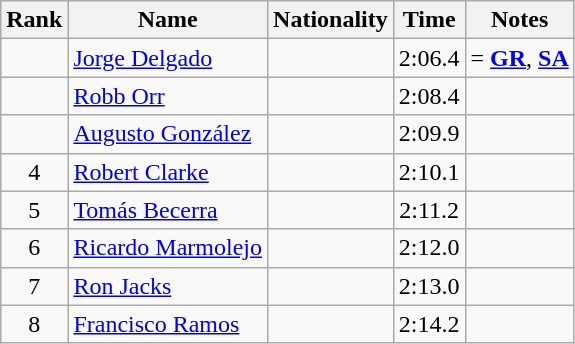<table class="wikitable sortable" style="text-align:center">
<tr>
<th>Rank</th>
<th>Name</th>
<th>Nationality</th>
<th>Time</th>
<th>Notes</th>
</tr>
<tr>
<td></td>
<td align=left><a href='#'>Jorge Delgado</a></td>
<td align=left></td>
<td>2:06.4</td>
<td>= <strong><a href='#'>GR</a></strong>, <strong><a href='#'>SA</a></strong></td>
</tr>
<tr>
<td></td>
<td align=left><a href='#'>Robb Orr</a></td>
<td align=left></td>
<td>2:08.4</td>
<td></td>
</tr>
<tr>
<td></td>
<td align=left><a href='#'>Augusto González</a></td>
<td align=left></td>
<td>2:09.9</td>
<td></td>
</tr>
<tr>
<td>4</td>
<td align=left><a href='#'>Robert Clarke</a></td>
<td align=left></td>
<td>2:10.1</td>
<td></td>
</tr>
<tr>
<td>5</td>
<td align=left><a href='#'>Tomás Becerra</a></td>
<td align=left></td>
<td>2:11.2</td>
<td></td>
</tr>
<tr>
<td>6</td>
<td align=left><a href='#'>Ricardo Marmolejo</a></td>
<td align=left></td>
<td>2:12.0</td>
<td></td>
</tr>
<tr>
<td>7</td>
<td align=left><a href='#'>Ron Jacks</a></td>
<td align=left></td>
<td>2:13.0</td>
<td></td>
</tr>
<tr>
<td>8</td>
<td align=left><a href='#'>Francisco Ramos</a></td>
<td align=left></td>
<td>2:14.2</td>
<td></td>
</tr>
</table>
